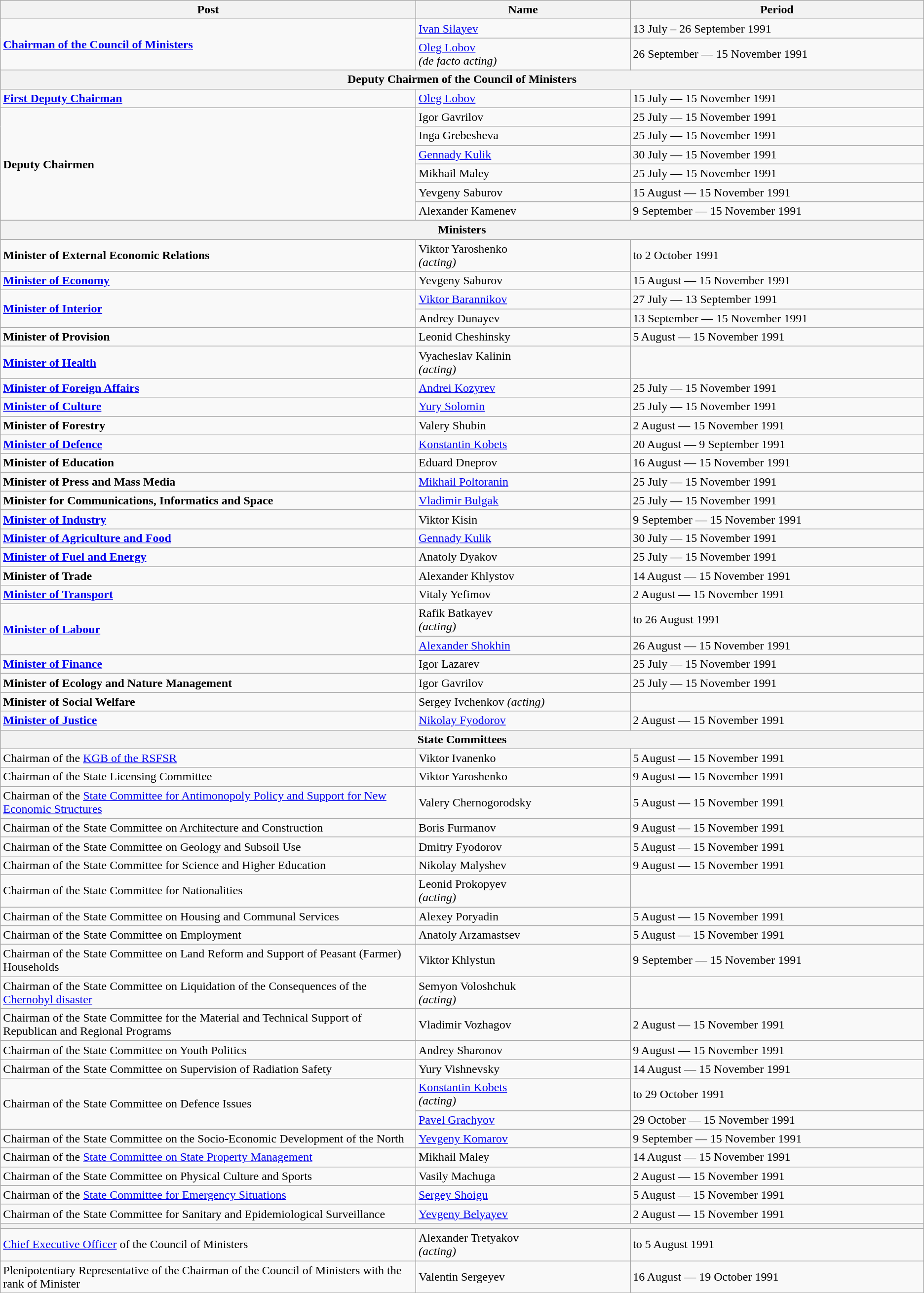<table class="wikitable">
<tr>
<th style="width:45%">Post</th>
<th>Name</th>
<th>Period</th>
</tr>
<tr>
<td rowspan=2><strong><a href='#'>Chairman of the Council of Ministers</a></strong></td>
<td><a href='#'>Ivan Silayev</a></td>
<td>13 July – 26 September 1991</td>
</tr>
<tr>
<td><a href='#'>Oleg Lobov</a><br><em>(de facto acting)</em></td>
<td>26 September — 15 November 1991</td>
</tr>
<tr>
<th colspan=3>Deputy Chairmen of the Council of Ministers</th>
</tr>
<tr>
<td><strong><a href='#'>First Deputy Chairman</a></strong></td>
<td><a href='#'>Oleg Lobov</a></td>
<td>15 July — 15 November 1991</td>
</tr>
<tr>
<td rowspan=6><strong>Deputy Chairmen</strong></td>
<td>Igor Gavrilov</td>
<td>25 July — 15 November 1991</td>
</tr>
<tr>
<td>Inga Grebesheva</td>
<td>25 July — 15 November 1991</td>
</tr>
<tr>
<td><a href='#'>Gennady Kulik</a></td>
<td>30 July — 15 November 1991</td>
</tr>
<tr>
<td>Mikhail Maley</td>
<td>25 July — 15 November 1991</td>
</tr>
<tr>
<td>Yevgeny Saburov</td>
<td>15 August — 15 November 1991</td>
</tr>
<tr>
<td>Alexander Kamenev</td>
<td>9 September — 15 November 1991</td>
</tr>
<tr>
<th colspan=3>Ministers</th>
</tr>
<tr>
<td><strong>Minister of External Economic Relations</strong></td>
<td>Viktor Yaroshenko<br><em>(acting)</em></td>
<td>to 2 October 1991</td>
</tr>
<tr>
<td><strong><a href='#'>Minister of Economy</a></strong></td>
<td>Yevgeny Saburov</td>
<td>15 August — 15 November 1991</td>
</tr>
<tr>
<td rowspan=2><strong><a href='#'>Minister of Interior</a></strong></td>
<td><a href='#'>Viktor Barannikov</a></td>
<td>27 July — 13 September 1991</td>
</tr>
<tr>
<td>Andrey Dunayev</td>
<td>13 September — 15 November 1991</td>
</tr>
<tr>
<td><strong>Minister of Provision</strong></td>
<td>Leonid Cheshinsky</td>
<td>5 August — 15 November 1991</td>
</tr>
<tr>
<td><strong><a href='#'>Minister of Health</a></strong></td>
<td>Vyacheslav Kalinin<br><em>(acting)</em></td>
<td></td>
</tr>
<tr>
<td><strong><a href='#'>Minister of Foreign Affairs</a></strong></td>
<td><a href='#'>Andrei Kozyrev</a></td>
<td>25 July — 15 November 1991</td>
</tr>
<tr>
<td><strong><a href='#'>Minister of Culture</a></strong></td>
<td><a href='#'>Yury Solomin</a></td>
<td>25 July — 15 November 1991</td>
</tr>
<tr>
<td><strong>Minister of Forestry</strong></td>
<td>Valery Shubin</td>
<td>2 August — 15 November 1991</td>
</tr>
<tr>
<td><strong><a href='#'>Minister of Defence</a></strong></td>
<td><a href='#'>Konstantin Kobets</a></td>
<td>20 August — 9 September 1991</td>
</tr>
<tr>
<td><strong>Minister of Education</strong></td>
<td>Eduard Dneprov</td>
<td>16 August — 15 November 1991</td>
</tr>
<tr>
<td><strong>Minister of Press and Mass Media</strong></td>
<td><a href='#'>Mikhail Poltoranin</a></td>
<td>25 July — 15 November 1991</td>
</tr>
<tr>
<td><strong>Minister for Communications, Informatics and Space</strong></td>
<td><a href='#'>Vladimir Bulgak</a></td>
<td>25 July — 15 November 1991</td>
</tr>
<tr>
<td><strong><a href='#'>Minister of Industry</a></strong></td>
<td>Viktor Kisin</td>
<td>9 September — 15 November 1991</td>
</tr>
<tr>
<td><strong><a href='#'>Minister of Agriculture and Food</a></strong></td>
<td><a href='#'>Gennady Kulik</a></td>
<td>30 July — 15 November 1991</td>
</tr>
<tr>
<td><strong><a href='#'>Minister of Fuel and Energy</a></strong></td>
<td>Anatoly Dyakov</td>
<td>25 July — 15 November 1991</td>
</tr>
<tr>
<td><strong>Minister of Trade</strong></td>
<td>Alexander Khlystov</td>
<td>14 August — 15 November 1991</td>
</tr>
<tr>
<td><strong><a href='#'>Minister of Transport</a></strong></td>
<td>Vitaly Yefimov</td>
<td>2 August — 15 November 1991</td>
</tr>
<tr>
<td rowspan=2><strong><a href='#'>Minister of Labour</a></strong></td>
<td>Rafik Batkayev<br><em>(acting)</em></td>
<td>to 26 August 1991</td>
</tr>
<tr>
<td><a href='#'>Alexander Shokhin</a></td>
<td>26 August — 15 November 1991</td>
</tr>
<tr>
<td><strong><a href='#'>Minister of Finance</a></strong></td>
<td>Igor Lazarev</td>
<td>25 July — 15 November 1991</td>
</tr>
<tr>
<td><strong>Minister of Ecology and Nature Management</strong></td>
<td>Igor Gavrilov</td>
<td>25 July — 15 November 1991</td>
</tr>
<tr>
<td><strong>Minister of Social Welfare</strong></td>
<td>Sergey Ivchenkov <em>(acting)</em></td>
<td></td>
</tr>
<tr>
<td><strong><a href='#'>Minister of Justice</a></strong></td>
<td><a href='#'>Nikolay Fyodorov</a></td>
<td>2 August — 15 November 1991</td>
</tr>
<tr>
<th colspan=3>State Committees</th>
</tr>
<tr>
<td>Chairman of the <a href='#'>KGB of the RSFSR</a></td>
<td>Viktor Ivanenko</td>
<td>5 August — 15 November 1991</td>
</tr>
<tr>
<td>Chairman of the State Licensing Committee</td>
<td>Viktor Yaroshenko</td>
<td>9 August — 15 November 1991</td>
</tr>
<tr>
<td>Chairman of the <a href='#'>State Committee for Antimonopoly Policy and Support for New Economic Structures</a></td>
<td>Valery Chernogorodsky</td>
<td>5 August — 15 November 1991</td>
</tr>
<tr>
<td>Chairman of the State Committee on Architecture and Construction</td>
<td>Boris Furmanov</td>
<td>9 August — 15 November 1991</td>
</tr>
<tr>
<td>Chairman of the State Committee on Geology and Subsoil Use</td>
<td>Dmitry Fyodorov</td>
<td>5 August — 15 November 1991</td>
</tr>
<tr>
<td>Chairman of the State Committee for Science and Higher Education</td>
<td>Nikolay Malyshev</td>
<td>9 August — 15 November 1991</td>
</tr>
<tr>
<td>Chairman of the State Committee for Nationalities</td>
<td>Leonid Prokopyev<br><em>(acting)</em></td>
<td></td>
</tr>
<tr>
<td>Chairman of the State Committee on Housing and Communal Services</td>
<td>Alexey Poryadin</td>
<td>5 August — 15 November 1991</td>
</tr>
<tr>
<td>Chairman of the State Committee on Employment</td>
<td>Anatoly Arzamastsev</td>
<td>5 August — 15 November 1991</td>
</tr>
<tr>
<td>Chairman of the State Committee on Land Reform and Support of Peasant (Farmer) Households</td>
<td>Viktor Khlystun</td>
<td>9 September — 15 November 1991</td>
</tr>
<tr>
<td>Chairman of the State Committee on Liquidation of the Consequences of the <a href='#'>Chernobyl disaster</a></td>
<td>Semyon Voloshchuk<br><em>(acting)</em></td>
<td></td>
</tr>
<tr>
<td>Chairman of the State Committee for the Material and Technical Support of Republican and Regional Programs</td>
<td>Vladimir Vozhagov</td>
<td>2 August — 15 November 1991</td>
</tr>
<tr>
<td>Chairman of the State Committee on Youth Politics</td>
<td>Andrey Sharonov</td>
<td>9 August — 15 November 1991</td>
</tr>
<tr>
<td>Chairman of the State Committee on Supervision of Radiation Safety</td>
<td>Yury Vishnevsky</td>
<td>14 August — 15 November 1991</td>
</tr>
<tr>
<td rowspan=2>Chairman of the State Committee on Defence Issues</td>
<td><a href='#'>Konstantin Kobets</a><br><em>(acting)</em></td>
<td>to 29 October 1991</td>
</tr>
<tr>
<td><a href='#'>Pavel Grachyov</a></td>
<td>29 October — 15 November 1991</td>
</tr>
<tr>
<td>Chairman of the State Committee on the Socio-Economic Development of the North</td>
<td><a href='#'>Yevgeny Komarov</a></td>
<td>9 September — 15 November 1991</td>
</tr>
<tr>
<td>Chairman of the <a href='#'>State Committee on State Property Management</a></td>
<td>Mikhail Maley</td>
<td>14 August — 15 November 1991</td>
</tr>
<tr>
<td>Chairman of the State Committee on Physical Culture and Sports</td>
<td>Vasily Machuga</td>
<td>2 August — 15 November 1991</td>
</tr>
<tr>
<td>Chairman of the <a href='#'>State Committee for Emergency Situations</a></td>
<td><a href='#'>Sergey Shoigu</a></td>
<td>5 August — 15 November 1991</td>
</tr>
<tr>
<td>Chairman of the State Committee for Sanitary and Epidemiological Surveillance</td>
<td><a href='#'>Yevgeny Belyayev</a></td>
<td>2 August — 15 November 1991</td>
</tr>
<tr>
<th colspan=3></th>
</tr>
<tr>
<td><a href='#'>Chief Executive Officer</a> of the Council of Ministers</td>
<td>Alexander Tretyakov <br><em>(acting)</em></td>
<td>to 5 August 1991</td>
</tr>
<tr>
<td>Plenipotentiary Representative of the Chairman of the Council of Ministers with the rank of Minister</td>
<td>Valentin Sergeyev</td>
<td>16 August — 19 October 1991</td>
</tr>
</table>
